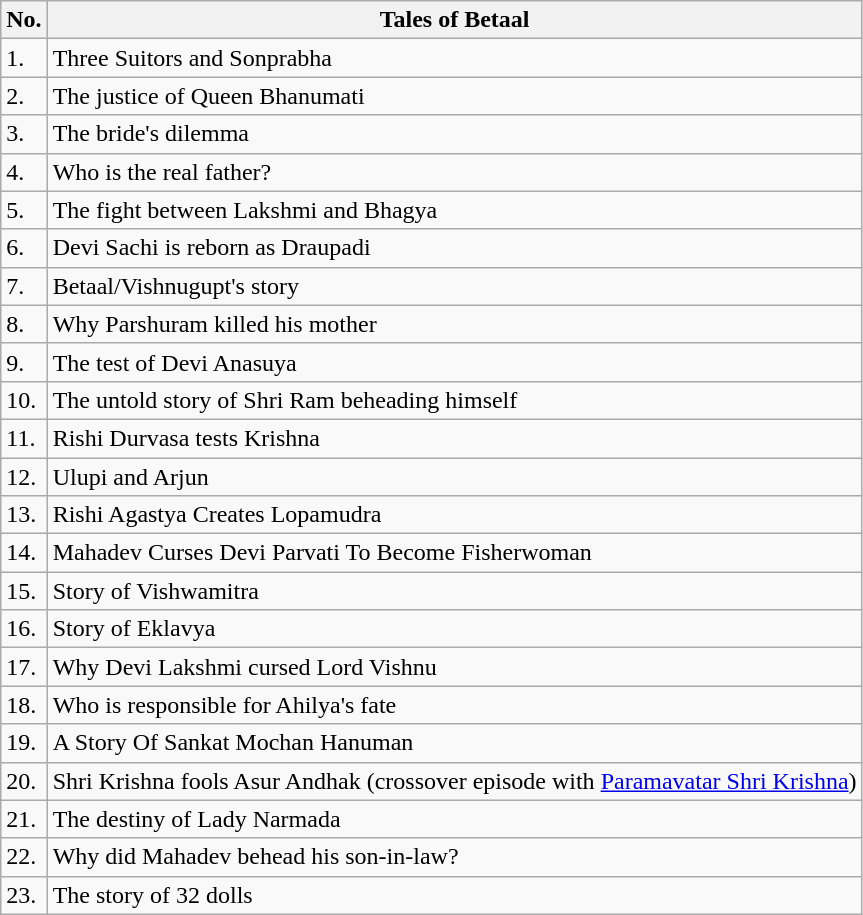<table class="wikitable" "text-align:center;">
<tr>
<th>No.</th>
<th>Tales of Betaal</th>
</tr>
<tr>
<td>1.</td>
<td>Three Suitors and Sonprabha</td>
</tr>
<tr>
<td>2.</td>
<td>The justice of Queen Bhanumati</td>
</tr>
<tr>
<td>3.</td>
<td>The bride's dilemma</td>
</tr>
<tr>
<td>4.</td>
<td>Who is the real father?</td>
</tr>
<tr>
<td>5.</td>
<td>The fight between Lakshmi and Bhagya</td>
</tr>
<tr>
<td>6.</td>
<td>Devi Sachi is reborn as Draupadi</td>
</tr>
<tr>
<td>7.</td>
<td>Betaal/Vishnugupt's story</td>
</tr>
<tr>
<td>8.</td>
<td>Why Parshuram killed his mother</td>
</tr>
<tr>
<td>9.</td>
<td>The test of Devi Anasuya</td>
</tr>
<tr>
<td>10.</td>
<td>The untold story of Shri Ram beheading himself</td>
</tr>
<tr>
<td>11.</td>
<td>Rishi Durvasa tests Krishna</td>
</tr>
<tr>
<td>12.</td>
<td>Ulupi and Arjun</td>
</tr>
<tr>
<td>13.</td>
<td>Rishi Agastya Creates Lopamudra</td>
</tr>
<tr>
<td>14.</td>
<td>Mahadev Curses Devi Parvati To Become Fisherwoman</td>
</tr>
<tr>
<td>15.</td>
<td>Story of Vishwamitra</td>
</tr>
<tr>
<td>16.</td>
<td>Story of Eklavya</td>
</tr>
<tr>
<td>17.</td>
<td>Why Devi Lakshmi cursed Lord Vishnu</td>
</tr>
<tr>
<td>18.</td>
<td>Who is responsible for Ahilya's fate</td>
</tr>
<tr>
<td>19.</td>
<td>A Story Of Sankat Mochan Hanuman</td>
</tr>
<tr>
<td>20.</td>
<td>Shri Krishna fools Asur Andhak (crossover episode with <a href='#'>Paramavatar Shri Krishna</a>)</td>
</tr>
<tr>
<td>21.</td>
<td>The destiny of Lady Narmada</td>
</tr>
<tr>
<td>22.</td>
<td>Why did Mahadev behead his son-in-law?</td>
</tr>
<tr>
<td>23.</td>
<td>The story of 32 dolls</td>
</tr>
</table>
